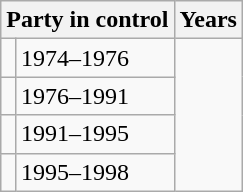<table class="wikitable">
<tr>
<th colspan="2">Party in control</th>
<th>Years</th>
</tr>
<tr>
<td></td>
<td>1974–1976</td>
</tr>
<tr>
<td></td>
<td>1976–1991</td>
</tr>
<tr>
<td></td>
<td>1991–1995</td>
</tr>
<tr>
<td></td>
<td>1995–1998</td>
</tr>
</table>
